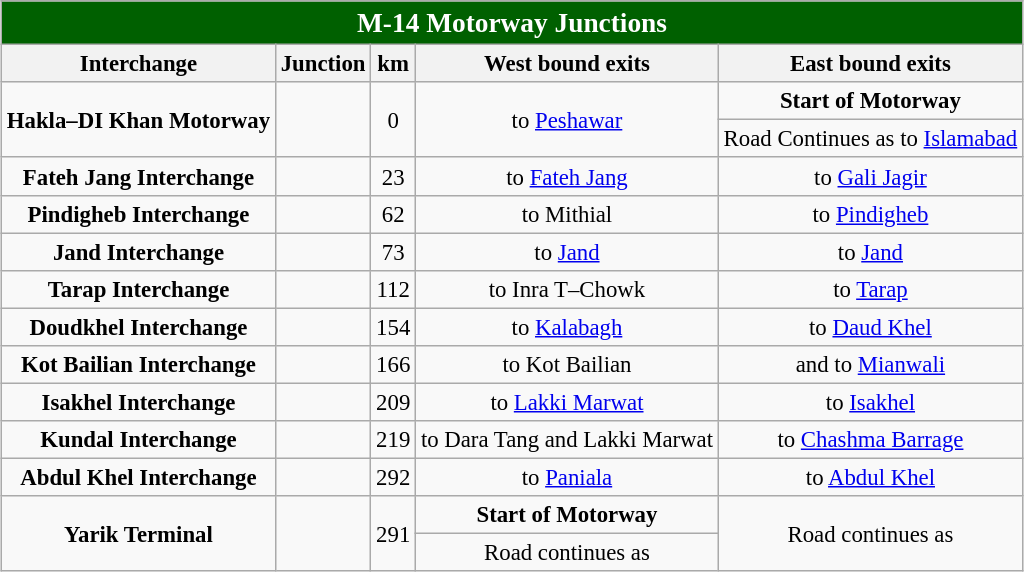<table style="margin-left:1em; margin-bottom:1em; color:black; font-size:95%; text-align:center;" class="wikitable">
<tr style="background:#006000; text-align:center; color:white; font-size:120%;">
<td colspan="5"><strong>M-14 Motorway Junctions</strong></td>
</tr>
<tr>
<th>Interchange</th>
<th>Junction</th>
<th>km</th>
<th>West bound exits</th>
<th>East bound exits</th>
</tr>
<tr>
<td rowspan=2><strong>Hakla–DI Khan Motorway</strong></td>
<td rowspan=2></td>
<td rowspan=2>0</td>
<td rowspan=2><em></em> to <a href='#'>Peshawar</a></td>
<td><strong>Start of Motorway</strong></td>
</tr>
<tr>
<td>Road Continues as  to <a href='#'>Islamabad</a></td>
</tr>
<tr>
<td><strong>Fateh Jang Interchange</strong></td>
<td></td>
<td>23</td>
<td> to <a href='#'>Fateh Jang</a></td>
<td> to <a href='#'>Gali Jagir</a></td>
</tr>
<tr>
<td><strong>Pindigheb Interchange</strong></td>
<td></td>
<td>62</td>
<td> to Mithial</td>
<td> to <a href='#'>Pindigheb</a></td>
</tr>
<tr>
<td><strong>Jand Interchange</strong></td>
<td></td>
<td>73</td>
<td> to <a href='#'>Jand</a></td>
<td> to <a href='#'>Jand</a></td>
</tr>
<tr>
<td><strong>Tarap Interchange</strong></td>
<td></td>
<td>112</td>
<td> to Inra T–Chowk</td>
<td> to <a href='#'>Tarap</a></td>
</tr>
<tr>
<td><strong>Doudkhel Interchange</strong></td>
<td></td>
<td>154</td>
<td> to <a href='#'>Kalabagh</a></td>
<td> to <a href='#'>Daud Khel</a></td>
</tr>
<tr>
<td><strong>Kot Bailian Interchange</strong></td>
<td></td>
<td>166</td>
<td> to Kot Bailian</td>
<td> and  to <a href='#'>Mianwali</a></td>
</tr>
<tr>
<td><strong>Isakhel Interchange</strong></td>
<td></td>
<td>209</td>
<td> to <a href='#'>Lakki Marwat</a></td>
<td> to <a href='#'>Isakhel</a></td>
</tr>
<tr>
<td><strong>Kundal Interchange</strong></td>
<td></td>
<td>219</td>
<td> to Dara Tang and Lakki Marwat</td>
<td> to <a href='#'>Chashma Barrage</a></td>
</tr>
<tr>
<td><strong>Abdul Khel Interchange</strong></td>
<td></td>
<td>292</td>
<td> to <a href='#'>Paniala</a></td>
<td> to <a href='#'>Abdul Khel</a></td>
</tr>
<tr>
<td rowspan="2"><strong>Yarik Terminal</strong></td>
<td rowspan="2"></td>
<td rowspan="2">291</td>
<td><strong>Start of Motorway</strong></td>
<td rowspan="2">Road continues as </td>
</tr>
<tr>
<td>Road continues as </td>
</tr>
</table>
